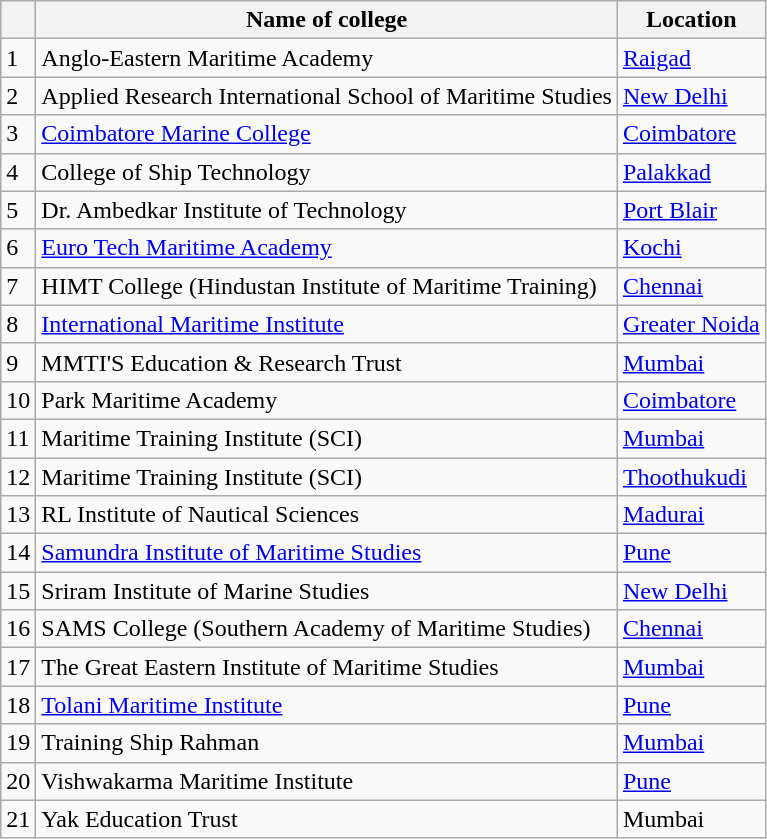<table class="wikitable">
<tr>
<th></th>
<th>Name of college</th>
<th>Location</th>
</tr>
<tr>
<td>1</td>
<td>Anglo-Eastern Maritime Academy</td>
<td><a href='#'>Raigad</a></td>
</tr>
<tr>
<td>2</td>
<td>Applied Research International School of Maritime Studies</td>
<td><a href='#'>New Delhi</a></td>
</tr>
<tr>
<td>3</td>
<td><a href='#'>Coimbatore Marine College</a></td>
<td><a href='#'>Coimbatore</a></td>
</tr>
<tr>
<td>4</td>
<td>College of Ship Technology</td>
<td><a href='#'>Palakkad</a></td>
</tr>
<tr>
<td>5</td>
<td>Dr. Ambedkar Institute of Technology</td>
<td><a href='#'>Port Blair</a></td>
</tr>
<tr>
<td>6</td>
<td><a href='#'>Euro Tech Maritime Academy</a></td>
<td><a href='#'>Kochi</a></td>
</tr>
<tr>
<td>7</td>
<td>HIMT College (Hindustan Institute of Maritime Training)</td>
<td><a href='#'>Chennai</a></td>
</tr>
<tr>
<td>8</td>
<td><a href='#'>International Maritime Institute</a></td>
<td><a href='#'>Greater Noida</a></td>
</tr>
<tr>
<td>9</td>
<td>MMTI'S Education & Research Trust</td>
<td><a href='#'>Mumbai</a></td>
</tr>
<tr>
<td>10</td>
<td>Park Maritime Academy</td>
<td><a href='#'>Coimbatore</a></td>
</tr>
<tr>
<td>11</td>
<td>Maritime Training Institute (SCI)</td>
<td><a href='#'>Mumbai</a></td>
</tr>
<tr>
<td>12</td>
<td>Maritime Training Institute (SCI)</td>
<td><a href='#'>Thoothukudi</a></td>
</tr>
<tr>
<td>13</td>
<td>RL Institute of Nautical Sciences</td>
<td><a href='#'>Madurai</a></td>
</tr>
<tr>
<td>14</td>
<td><a href='#'>Samundra Institute of Maritime Studies</a></td>
<td><a href='#'>Pune</a></td>
</tr>
<tr>
<td>15</td>
<td>Sriram Institute of Marine Studies</td>
<td><a href='#'>New Delhi</a></td>
</tr>
<tr>
<td>16</td>
<td>SAMS College (Southern Academy of Maritime Studies)</td>
<td><a href='#'>Chennai</a></td>
</tr>
<tr>
<td>17</td>
<td>The Great Eastern Institute of Maritime Studies</td>
<td><a href='#'>Mumbai</a></td>
</tr>
<tr>
<td>18</td>
<td><a href='#'>Tolani Maritime Institute</a></td>
<td><a href='#'>Pune</a></td>
</tr>
<tr>
<td>19</td>
<td>Training Ship Rahman</td>
<td><a href='#'>Mumbai</a></td>
</tr>
<tr>
<td>20</td>
<td>Vishwakarma Maritime Institute</td>
<td><a href='#'>Pune</a></td>
</tr>
<tr>
<td>21</td>
<td>Yak Education Trust</td>
<td>Mumbai</td>
</tr>
</table>
